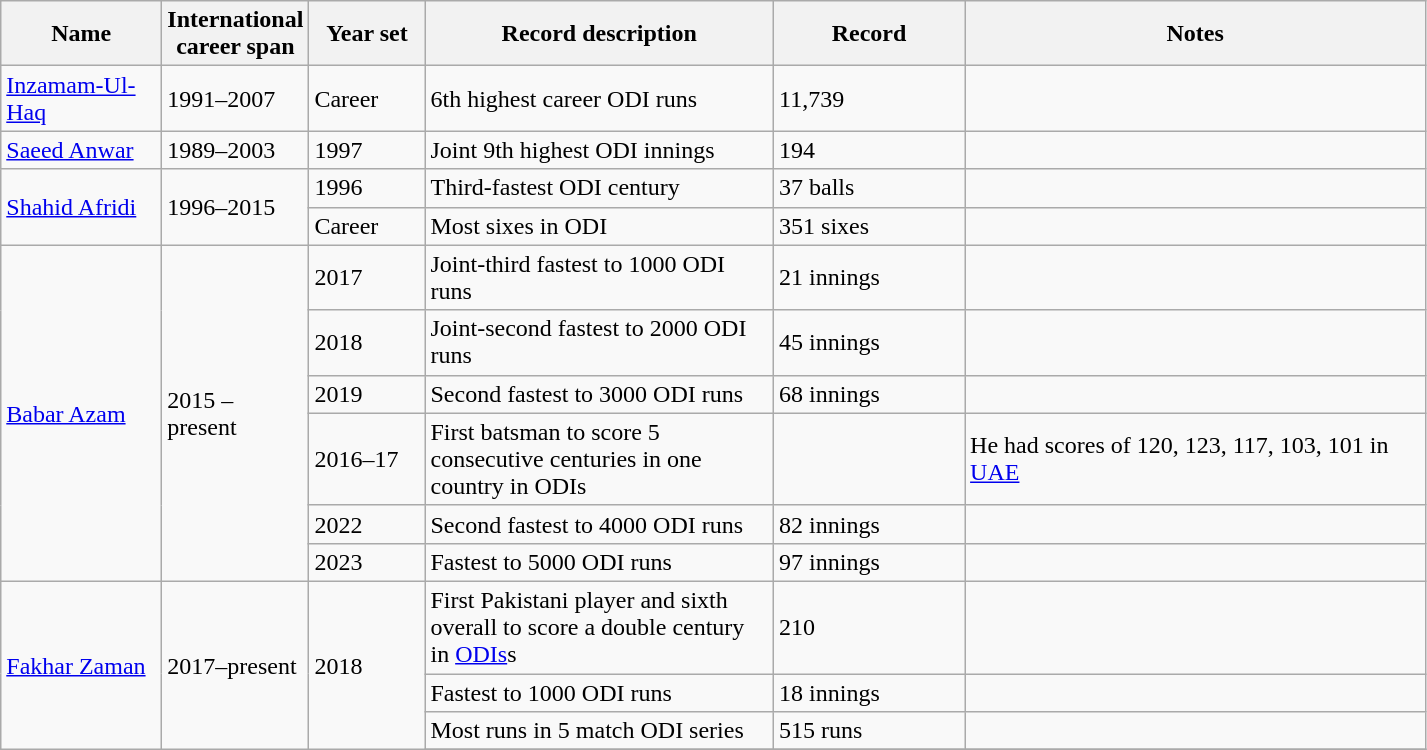<table class="wikitable">
<tr>
<th scope="col" style="width:100px;">Name</th>
<th scope="col" style="width:90px;">International career span</th>
<th scope="col" style="width:70px;">Year set</th>
<th scope="col" style="width:225px;">Record description</th>
<th scope="col" style="width:120px;">Record</th>
<th scope="col" style="width:300px;">Notes</th>
</tr>
<tr>
<td><a href='#'>Inzamam-Ul-Haq</a></td>
<td>1991–2007</td>
<td>Career</td>
<td>6th highest career ODI runs</td>
<td>11,739</td>
<td></td>
</tr>
<tr>
<td><a href='#'>Saeed Anwar</a></td>
<td>1989–2003</td>
<td>1997</td>
<td>Joint 9th highest ODI innings</td>
<td>194</td>
<td></td>
</tr>
<tr>
<td rowspan="2"><a href='#'>Shahid Afridi</a></td>
<td rowspan="2">1996–2015</td>
<td>1996</td>
<td>Third-fastest ODI century</td>
<td>37 balls</td>
<td></td>
</tr>
<tr>
<td>Career</td>
<td>Most sixes in ODI</td>
<td>351 sixes</td>
<td></td>
</tr>
<tr>
<td rowspan="6"><a href='#'>Babar Azam</a></td>
<td rowspan="6">2015 – present</td>
<td>2017</td>
<td>Joint-third fastest to 1000 ODI runs</td>
<td>21 innings</td>
<td></td>
</tr>
<tr>
<td>2018</td>
<td>Joint-second fastest to 2000 ODI runs</td>
<td>45 innings</td>
<td></td>
</tr>
<tr>
<td>2019</td>
<td>Second fastest to 3000 ODI runs</td>
<td>68 innings</td>
<td></td>
</tr>
<tr>
<td>2016–17</td>
<td>First batsman to score 5 consecutive centuries in one country in ODIs</td>
<td></td>
<td>He had scores of 120, 123, 117, 103, 101 in <a href='#'>UAE</a></td>
</tr>
<tr>
<td>2022</td>
<td>Second fastest to 4000 ODI runs</td>
<td>82 innings</td>
<td></td>
</tr>
<tr>
<td>2023</td>
<td>Fastest to 5000 ODI runs</td>
<td>97 innings</td>
<td></td>
</tr>
<tr>
<td rowspan="4"><a href='#'>Fakhar Zaman</a></td>
<td rowspan="4">2017–present</td>
<td rowspan="4">2018</td>
<td>First Pakistani player and sixth overall to score a double century in <a href='#'>ODIs</a>s</td>
<td>210</td>
<td></td>
</tr>
<tr>
<td>Fastest to 1000 ODI runs</td>
<td>18 innings</td>
<td></td>
</tr>
<tr>
<td>Most runs in 5 match ODI series</td>
<td>515 runs</td>
<td></td>
</tr>
<tr>
</tr>
</table>
